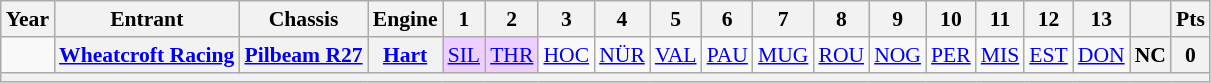<table class="wikitable" style="text-align:center; font-size:90%">
<tr>
<th>Year</th>
<th>Entrant</th>
<th>Chassis</th>
<th>Engine</th>
<th>1</th>
<th>2</th>
<th>3</th>
<th>4</th>
<th>5</th>
<th>6</th>
<th>7</th>
<th>8</th>
<th>9</th>
<th>10</th>
<th>11</th>
<th>12</th>
<th>13</th>
<th></th>
<th>Pts</th>
</tr>
<tr>
<td></td>
<th><a href='#'>Wheatcroft Racing</a></th>
<th><a href='#'>Pilbeam R27</a></th>
<th><a href='#'>Hart</a></th>
<td style="background:#EFCFFF;"><a href='#'>SIL</a><br></td>
<td style="background:#EFCFFF;"><a href='#'>THR</a><br></td>
<td><a href='#'>HOC</a></td>
<td><a href='#'>NÜR</a></td>
<td><a href='#'>VAL</a></td>
<td><a href='#'>PAU</a></td>
<td><a href='#'>MUG</a></td>
<td><a href='#'>ROU</a></td>
<td><a href='#'>NOG</a></td>
<td><a href='#'>PER</a></td>
<td><a href='#'>MIS</a></td>
<td><a href='#'>EST</a></td>
<td><a href='#'>DON</a></td>
<th>NC</th>
<th>0</th>
</tr>
<tr>
<th colspan="19"></th>
</tr>
</table>
